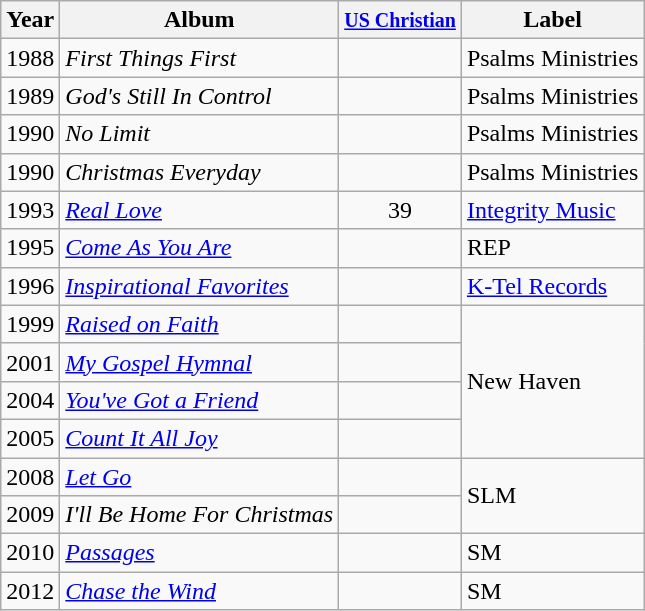<table class="wikitable">
<tr>
<th>Year</th>
<th>Album</th>
<th><small><a href='#'>US Christian</a></small></th>
<th>Label</th>
</tr>
<tr>
<td>1988</td>
<td><em>First Things First</em></td>
<td></td>
<td>Psalms Ministries</td>
</tr>
<tr>
<td>1989</td>
<td><em>God's Still In Control</em></td>
<td></td>
<td>Psalms Ministries</td>
</tr>
<tr>
<td>1990</td>
<td><em>No Limit</em></td>
<td></td>
<td>Psalms Ministries</td>
</tr>
<tr>
<td>1990</td>
<td><em>Christmas Everyday</em></td>
<td></td>
<td>Psalms Ministries</td>
</tr>
<tr>
<td>1993</td>
<td><em><a href='#'>Real Love</a></em></td>
<td align="center">39</td>
<td><a href='#'>Integrity Music</a></td>
</tr>
<tr>
<td>1995</td>
<td><em><a href='#'>Come As You Are</a></em></td>
<td></td>
<td>REP</td>
</tr>
<tr>
<td>1996</td>
<td><em><a href='#'>Inspirational Favorites</a></em></td>
<td></td>
<td><a href='#'>K-Tel Records</a></td>
</tr>
<tr>
<td>1999</td>
<td><em><a href='#'>Raised on Faith</a></em></td>
<td></td>
<td rowspan="4">New Haven</td>
</tr>
<tr>
<td>2001</td>
<td><em><a href='#'>My Gospel Hymnal</a></em></td>
<td></td>
</tr>
<tr>
<td>2004</td>
<td><em><a href='#'>You've Got a Friend</a></em></td>
<td></td>
</tr>
<tr>
<td>2005</td>
<td><em><a href='#'>Count It All Joy</a></em></td>
<td></td>
</tr>
<tr>
<td>2008</td>
<td><em><a href='#'>Let Go</a></em></td>
<td></td>
<td rowspan="2">SLM</td>
</tr>
<tr>
<td>2009</td>
<td><em>I'll Be Home For Christmas</em></td>
<td></td>
</tr>
<tr>
<td>2010</td>
<td><em><a href='#'>Passages</a></em></td>
<td></td>
<td>SM</td>
</tr>
<tr>
<td>2012</td>
<td><em><a href='#'>Chase the Wind</a></em></td>
<td></td>
<td>SM</td>
</tr>
</table>
